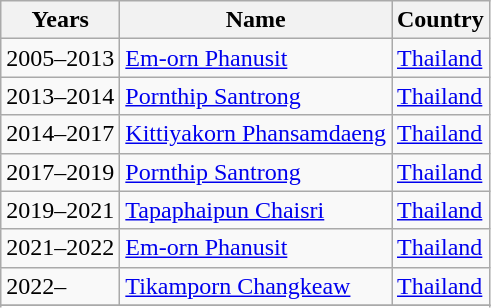<table class="wikitable">
<tr>
<th>Years</th>
<th>Name</th>
<th>Country</th>
</tr>
<tr style="text-align:left;">
<td>2005–2013</td>
<td><a href='#'>Em-orn Phanusit</a></td>
<td> <a href='#'>Thailand</a></td>
</tr>
<tr style="text-align:left;">
<td>2013–2014</td>
<td><a href='#'>Pornthip Santrong</a></td>
<td> <a href='#'>Thailand</a></td>
</tr>
<tr style="text-align:left;">
<td>2014–2017</td>
<td><a href='#'>Kittiyakorn Phansamdaeng</a></td>
<td> <a href='#'>Thailand</a></td>
</tr>
<tr style="text-align:left;">
<td>2017–2019</td>
<td><a href='#'>Pornthip Santrong</a></td>
<td> <a href='#'>Thailand</a></td>
</tr>
<tr style="text-align:left;">
<td>2019–2021</td>
<td><a href='#'>Tapaphaipun Chaisri</a></td>
<td> <a href='#'>Thailand</a></td>
</tr>
<tr style="text-align:left;">
<td>2021–2022</td>
<td><a href='#'>Em-orn Phanusit</a></td>
<td> <a href='#'>Thailand</a></td>
</tr>
<tr style="text-align:left;">
<td>2022–</td>
<td><a href='#'>Tikamporn Changkeaw</a></td>
<td> <a href='#'>Thailand</a></td>
</tr>
<tr>
</tr>
<tr>
</tr>
</table>
